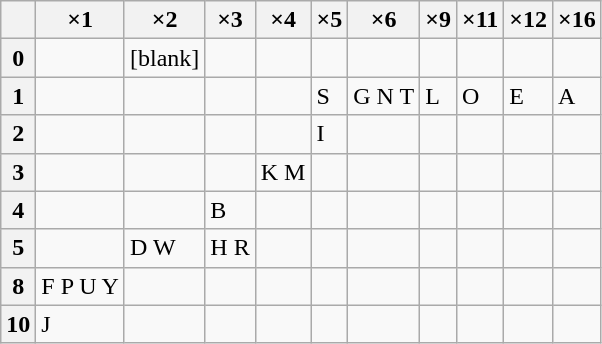<table class="wikitable floatright">
<tr>
<th></th>
<th>×1</th>
<th>×2</th>
<th>×3</th>
<th>×4</th>
<th>×5</th>
<th>×6</th>
<th>×9</th>
<th>×11</th>
<th>×12</th>
<th>×16</th>
</tr>
<tr>
<th>0</th>
<td></td>
<td>[blank]</td>
<td></td>
<td></td>
<td></td>
<td></td>
<td></td>
<td></td>
<td></td>
<td></td>
</tr>
<tr>
<th>1</th>
<td></td>
<td></td>
<td></td>
<td></td>
<td>S</td>
<td>G N T</td>
<td>L</td>
<td>O</td>
<td>E</td>
<td>A</td>
</tr>
<tr>
<th>2</th>
<td></td>
<td></td>
<td></td>
<td></td>
<td>I</td>
<td></td>
<td></td>
<td></td>
<td></td>
<td></td>
</tr>
<tr>
<th>3</th>
<td></td>
<td></td>
<td></td>
<td>K M</td>
<td></td>
<td></td>
<td></td>
<td></td>
<td></td>
<td></td>
</tr>
<tr>
<th>4</th>
<td></td>
<td></td>
<td>B</td>
<td></td>
<td></td>
<td></td>
<td></td>
<td></td>
<td></td>
<td></td>
</tr>
<tr>
<th>5</th>
<td></td>
<td>D W</td>
<td>H R</td>
<td></td>
<td></td>
<td></td>
<td></td>
<td></td>
<td></td>
<td></td>
</tr>
<tr>
<th>8</th>
<td>F P U Y</td>
<td></td>
<td></td>
<td></td>
<td></td>
<td></td>
<td></td>
<td></td>
<td></td>
<td></td>
</tr>
<tr>
<th>10</th>
<td>J</td>
<td></td>
<td></td>
<td></td>
<td></td>
<td></td>
<td></td>
<td></td>
<td></td>
<td></td>
</tr>
</table>
